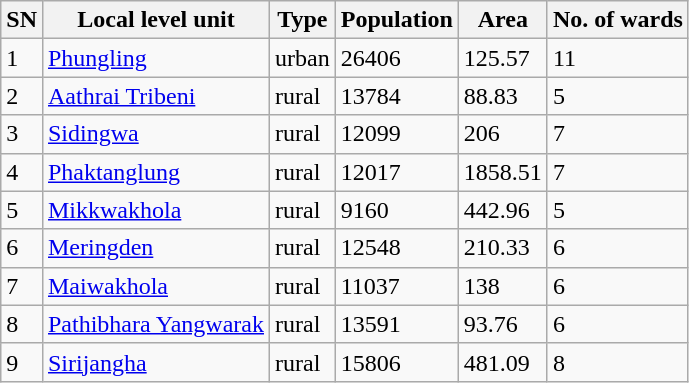<table class="wikitable">
<tr>
<th>SN</th>
<th>Local level unit</th>
<th>Type</th>
<th>Population</th>
<th>Area</th>
<th>No. of wards</th>
</tr>
<tr>
<td>1</td>
<td><a href='#'>Phungling</a></td>
<td>urban</td>
<td>26406</td>
<td>125.57</td>
<td>11</td>
</tr>
<tr>
<td>2</td>
<td><a href='#'>Aathrai Tribeni</a></td>
<td>rural</td>
<td>13784</td>
<td>88.83</td>
<td>5</td>
</tr>
<tr>
<td>3</td>
<td><a href='#'>Sidingwa</a></td>
<td>rural</td>
<td>12099</td>
<td>206</td>
<td>7</td>
</tr>
<tr>
<td>4</td>
<td><a href='#'>Phaktanglung</a></td>
<td>rural</td>
<td>12017</td>
<td>1858.51</td>
<td>7</td>
</tr>
<tr>
<td>5</td>
<td><a href='#'>Mikkwakhola</a></td>
<td>rural</td>
<td>9160</td>
<td>442.96</td>
<td>5</td>
</tr>
<tr>
<td>6</td>
<td><a href='#'>Meringden</a></td>
<td>rural</td>
<td>12548</td>
<td>210.33</td>
<td>6</td>
</tr>
<tr>
<td>7</td>
<td><a href='#'>Maiwakhola</a></td>
<td>rural</td>
<td>11037</td>
<td>138</td>
<td>6</td>
</tr>
<tr>
<td>8</td>
<td><a href='#'>Pathibhara Yangwarak</a></td>
<td>rural</td>
<td>13591</td>
<td>93.76</td>
<td>6</td>
</tr>
<tr>
<td>9</td>
<td><a href='#'>Sirijangha</a></td>
<td>rural</td>
<td>15806</td>
<td>481.09</td>
<td>8</td>
</tr>
</table>
